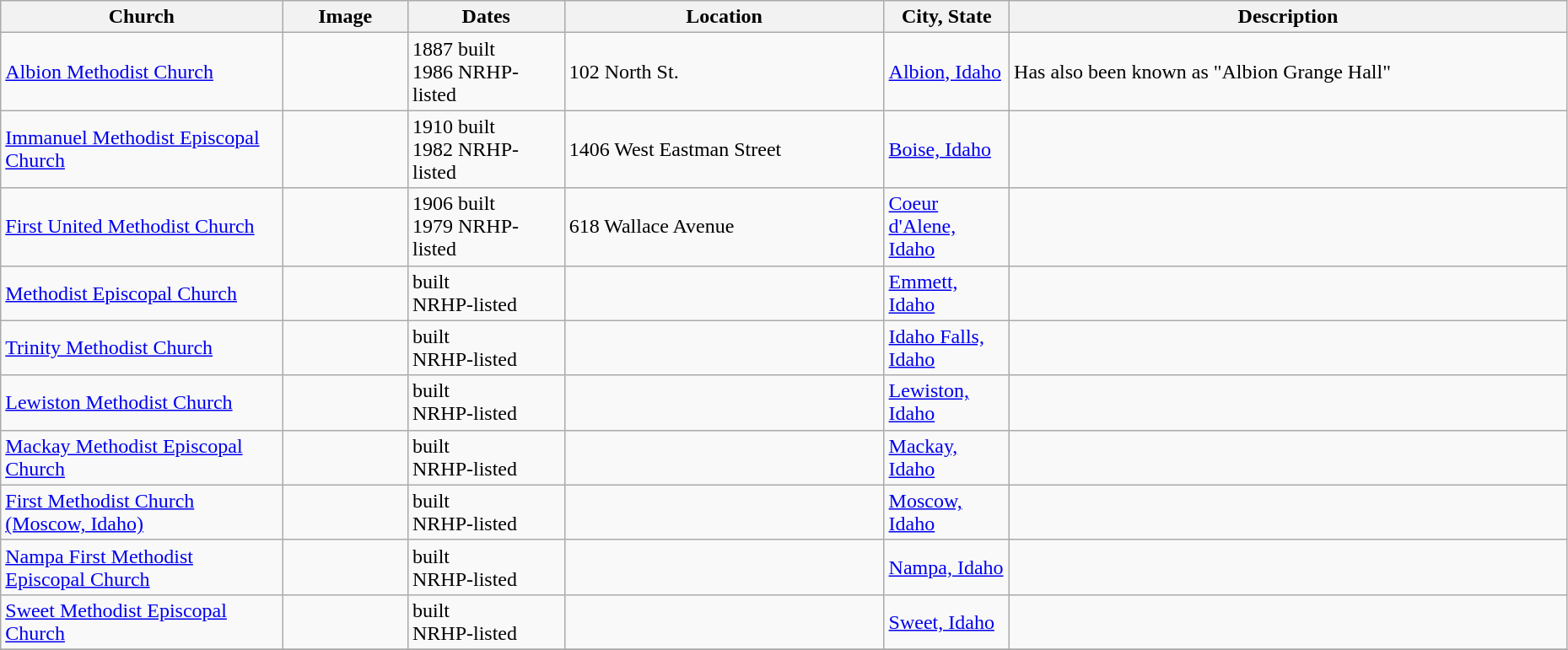<table class="wikitable sortable" style="width:98%">
<tr>
<th style="width:18%;"><strong>Church</strong></th>
<th style="width:8%;" class="unsortable"><strong>Image</strong></th>
<th style="width:10%;"><strong>Dates</strong></th>
<th><strong>Location</strong></th>
<th style="width:8%;"><strong>City, State</strong></th>
<th class="unsortable"><strong>Description</strong></th>
</tr>
<tr>
<td><a href='#'>Albion Methodist Church</a></td>
<td></td>
<td>1887 built<br>1986 NRHP-listed</td>
<td>102 North St.<br><small></small></td>
<td><a href='#'>Albion, Idaho</a></td>
<td>Has also been known as "Albion Grange Hall"</td>
</tr>
<tr>
<td><a href='#'>Immanuel Methodist Episcopal Church</a></td>
<td></td>
<td>1910 built<br>1982 NRHP-listed</td>
<td>1406 West Eastman Street</td>
<td><a href='#'>Boise, Idaho</a></td>
<td></td>
</tr>
<tr>
<td><a href='#'>First United Methodist Church</a></td>
<td></td>
<td>1906 built<br>1979 NRHP-listed</td>
<td>618 Wallace Avenue</td>
<td><a href='#'>Coeur d'Alene, Idaho</a></td>
<td></td>
</tr>
<tr>
<td><a href='#'>Methodist Episcopal Church</a></td>
<td></td>
<td>built<br> NRHP-listed</td>
<td></td>
<td><a href='#'>Emmett, Idaho</a></td>
<td></td>
</tr>
<tr>
<td><a href='#'>Trinity Methodist Church</a></td>
<td></td>
<td>built<br> NRHP-listed</td>
<td></td>
<td><a href='#'>Idaho Falls, Idaho</a></td>
<td></td>
</tr>
<tr>
<td><a href='#'>Lewiston Methodist Church</a></td>
<td></td>
<td>built<br> NRHP-listed</td>
<td></td>
<td><a href='#'>Lewiston, Idaho</a></td>
<td></td>
</tr>
<tr>
<td><a href='#'>Mackay Methodist Episcopal Church</a></td>
<td></td>
<td>built<br> NRHP-listed</td>
<td></td>
<td><a href='#'>Mackay, Idaho</a></td>
<td></td>
</tr>
<tr>
<td><a href='#'>First Methodist Church (Moscow, Idaho)</a></td>
<td></td>
<td>built<br> NRHP-listed</td>
<td></td>
<td><a href='#'>Moscow, Idaho</a></td>
<td></td>
</tr>
<tr>
<td><a href='#'>Nampa First Methodist Episcopal Church</a></td>
<td></td>
<td>built<br> NRHP-listed</td>
<td></td>
<td><a href='#'>Nampa, Idaho</a></td>
<td></td>
</tr>
<tr>
<td><a href='#'>Sweet Methodist Episcopal Church</a></td>
<td></td>
<td>built<br> NRHP-listed</td>
<td></td>
<td><a href='#'>Sweet, Idaho</a></td>
<td></td>
</tr>
<tr>
</tr>
</table>
